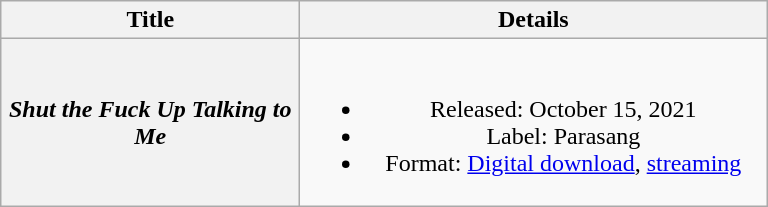<table class="wikitable plainrowheaders" style="text-align:center;">
<tr>
<th style="width:12em;">Title</th>
<th style="width:19em;">Details</th>
</tr>
<tr>
<th scope="row"><em>Shut the Fuck Up Talking to Me</em></th>
<td><br><ul><li>Released: October 15, 2021</li><li>Label: Parasang</li><li>Format: <a href='#'>Digital download</a>, <a href='#'>streaming</a></li></ul></td>
</tr>
</table>
